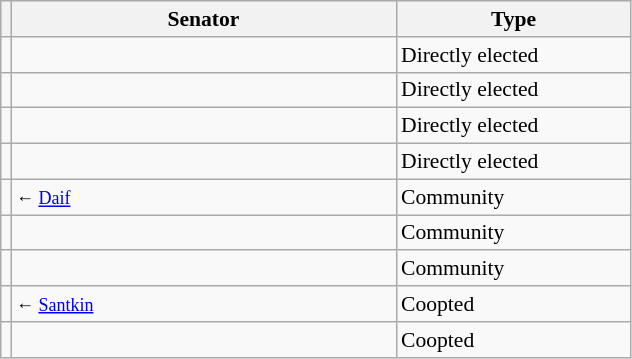<table class="sortable wikitable" style="text-align:left; font-size:90%">
<tr>
<th></th>
<th style="width:250px;">Senator</th>
<th style="width:150px;">Type</th>
</tr>
<tr>
<td></td>
<td></td>
<td>Directly elected</td>
</tr>
<tr>
<td></td>
<td></td>
<td>Directly elected</td>
</tr>
<tr>
<td></td>
<td></td>
<td>Directly elected</td>
</tr>
<tr>
<td></td>
<td></td>
<td>Directly elected</td>
</tr>
<tr>
<td></td>
<td> <small>← <a href='#'>Daif</a></small></td>
<td>Community</td>
</tr>
<tr>
<td></td>
<td></td>
<td>Community</td>
</tr>
<tr>
<td></td>
<td></td>
<td>Community</td>
</tr>
<tr>
<td></td>
<td> <small>← <a href='#'>Santkin</a></small></td>
<td>Coopted</td>
</tr>
<tr>
<td></td>
<td></td>
<td>Coopted</td>
</tr>
</table>
